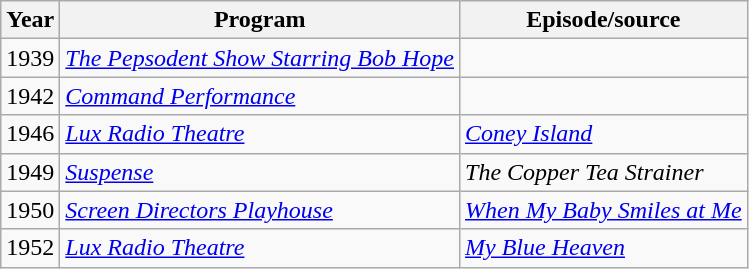<table class="wikitable">
<tr>
<th>Year</th>
<th>Program</th>
<th>Episode/source</th>
</tr>
<tr>
<td>1939</td>
<td><em><a href='#'>The Pepsodent Show Starring Bob Hope</a></em></td>
<td></td>
</tr>
<tr>
<td>1942</td>
<td><em><a href='#'>Command Performance</a></em></td>
<td></td>
</tr>
<tr>
<td>1946</td>
<td><em><a href='#'>Lux Radio Theatre</a></em></td>
<td><em><a href='#'>Coney Island</a></em></td>
</tr>
<tr>
<td>1949</td>
<td><em><a href='#'>Suspense</a></em></td>
<td><em>The Copper Tea Strainer</em></td>
</tr>
<tr>
<td>1950</td>
<td><em><a href='#'>Screen Directors Playhouse</a></em></td>
<td><em><a href='#'>When My Baby Smiles at Me</a></em></td>
</tr>
<tr>
<td>1952</td>
<td><em><a href='#'>Lux Radio Theatre</a></em></td>
<td><em><a href='#'>My Blue Heaven</a></em></td>
</tr>
</table>
